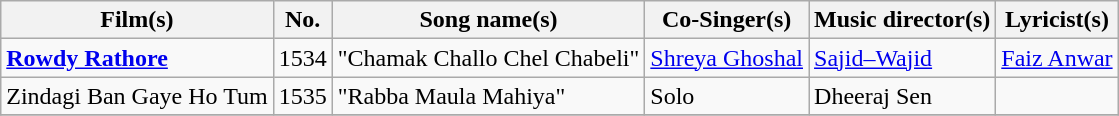<table class="wikitable sortable">
<tr>
<th>Film(s)</th>
<th>No.</th>
<th>Song name(s)</th>
<th>Co-Singer(s)</th>
<th>Music director(s)</th>
<th>Lyricist(s)</th>
</tr>
<tr>
<td><strong><a href='#'>Rowdy Rathore</a></strong></td>
<td>1534</td>
<td>"Chamak Challo Chel Chabeli"</td>
<td><a href='#'>Shreya Ghoshal</a></td>
<td><a href='#'>Sajid–Wajid</a></td>
<td><a href='#'>Faiz Anwar</a></td>
</tr>
<tr>
<td>Zindagi Ban Gaye Ho Tum</td>
<td>1535</td>
<td>"Rabba Maula Mahiya"</td>
<td>Solo</td>
<td>Dheeraj Sen</td>
<td></td>
</tr>
<tr>
</tr>
</table>
